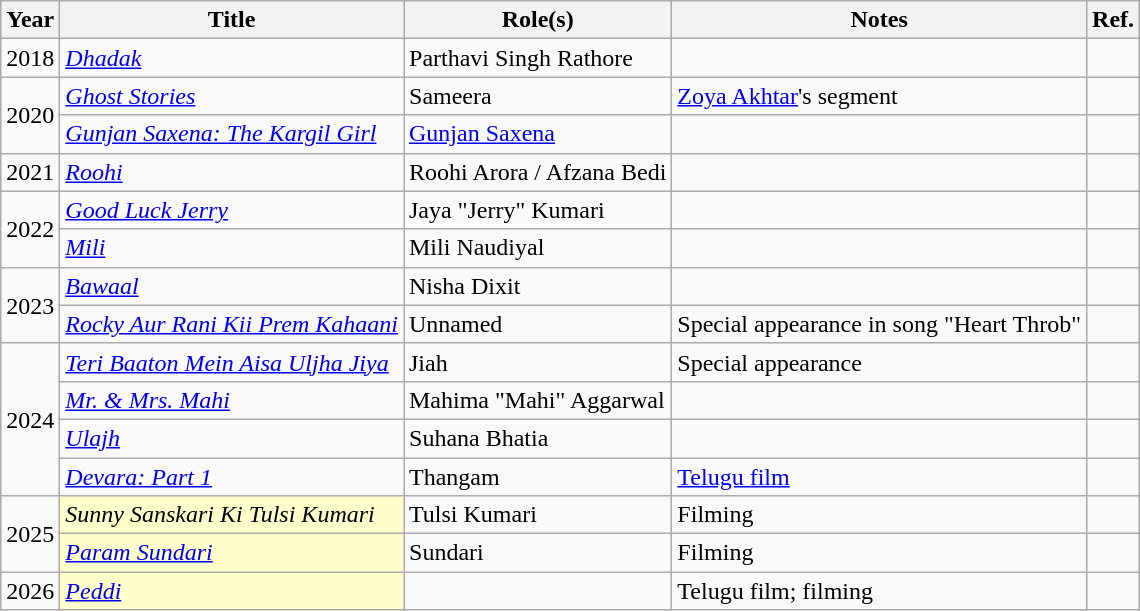<table class="wikitable sortable plainrowheaders">
<tr style="text-align:center;">
<th scope="col">Year</th>
<th scope="col">Title</th>
<th scope="col">Role(s)</th>
<th class="unsortable" scope="col">Notes</th>
<th class="unsortable" scope="col">Ref.</th>
</tr>
<tr>
<td>2018</td>
<td scope="row"><em><a href='#'>Dhadak</a></em></td>
<td>Parthavi Singh Rathore</td>
<td></td>
<td></td>
</tr>
<tr>
<td rowspan="2">2020</td>
<td scope="row"><em><a href='#'>Ghost Stories</a></em></td>
<td>Sameera</td>
<td><a href='#'>Zoya Akhtar</a>'s segment</td>
<td></td>
</tr>
<tr>
<td scope="row"><em><a href='#'>Gunjan Saxena: The Kargil Girl</a></em></td>
<td><a href='#'>Gunjan Saxena</a></td>
<td></td>
<td></td>
</tr>
<tr>
<td>2021</td>
<td scope="row"><em><a href='#'>Roohi</a></em></td>
<td>Roohi Arora / Afzana Bedi</td>
<td></td>
<td></td>
</tr>
<tr>
<td rowspan="2">2022</td>
<td scope="row"><em><a href='#'>Good Luck Jerry</a></em></td>
<td>Jaya "Jerry" Kumari</td>
<td></td>
<td></td>
</tr>
<tr>
<td scope="row"><em><a href='#'>Mili</a></em></td>
<td>Mili Naudiyal</td>
<td></td>
<td></td>
</tr>
<tr>
<td rowspan=2">2023</td>
<td scope="row"><em><a href='#'>Bawaal</a></em></td>
<td>Nisha Dixit</td>
<td></td>
<td></td>
</tr>
<tr>
<td scope="row"><em><a href='#'>Rocky Aur Rani Kii Prem Kahaani</a></em></td>
<td>Unnamed</td>
<td>Special appearance in song "Heart Throb"</td>
<td></td>
</tr>
<tr>
<td rowspan="4">2024</td>
<td scope="row"><em><a href='#'>Teri Baaton Mein Aisa Uljha Jiya</a></em></td>
<td>Jiah</td>
<td>Special appearance</td>
<td></td>
</tr>
<tr>
<td scope="row"><em><a href='#'>Mr. & Mrs. Mahi</a></em></td>
<td>Mahima "Mahi" Aggarwal</td>
<td></td>
<td></td>
</tr>
<tr>
<td scope="row"><em><a href='#'>Ulajh</a></em></td>
<td>Suhana Bhatia</td>
<td></td>
<td></td>
</tr>
<tr>
<td scope="row"><em><a href='#'>Devara: Part 1</a></em></td>
<td>Thangam</td>
<td><a href='#'>Telugu film</a></td>
<td></td>
</tr>
<tr>
<td rowspan="2">2025</td>
<td scope="row" style="background:#FFFFCC;"><em>Sunny Sanskari Ki Tulsi Kumari</em> </td>
<td>Tulsi Kumari</td>
<td>Filming</td>
<td></td>
</tr>
<tr>
<td scope="row" style="background:#FFFFCC;"><em><a href='#'>Param Sundari</a></em> </td>
<td>Sundari</td>
<td>Filming</td>
<td></td>
</tr>
<tr>
<td>2026</td>
<td scope="row" style="background:#FFFFCC;"><em><a href='#'>Peddi</a></em> </td>
<td></td>
<td>Telugu film; filming</td>
<td></td>
</tr>
</table>
